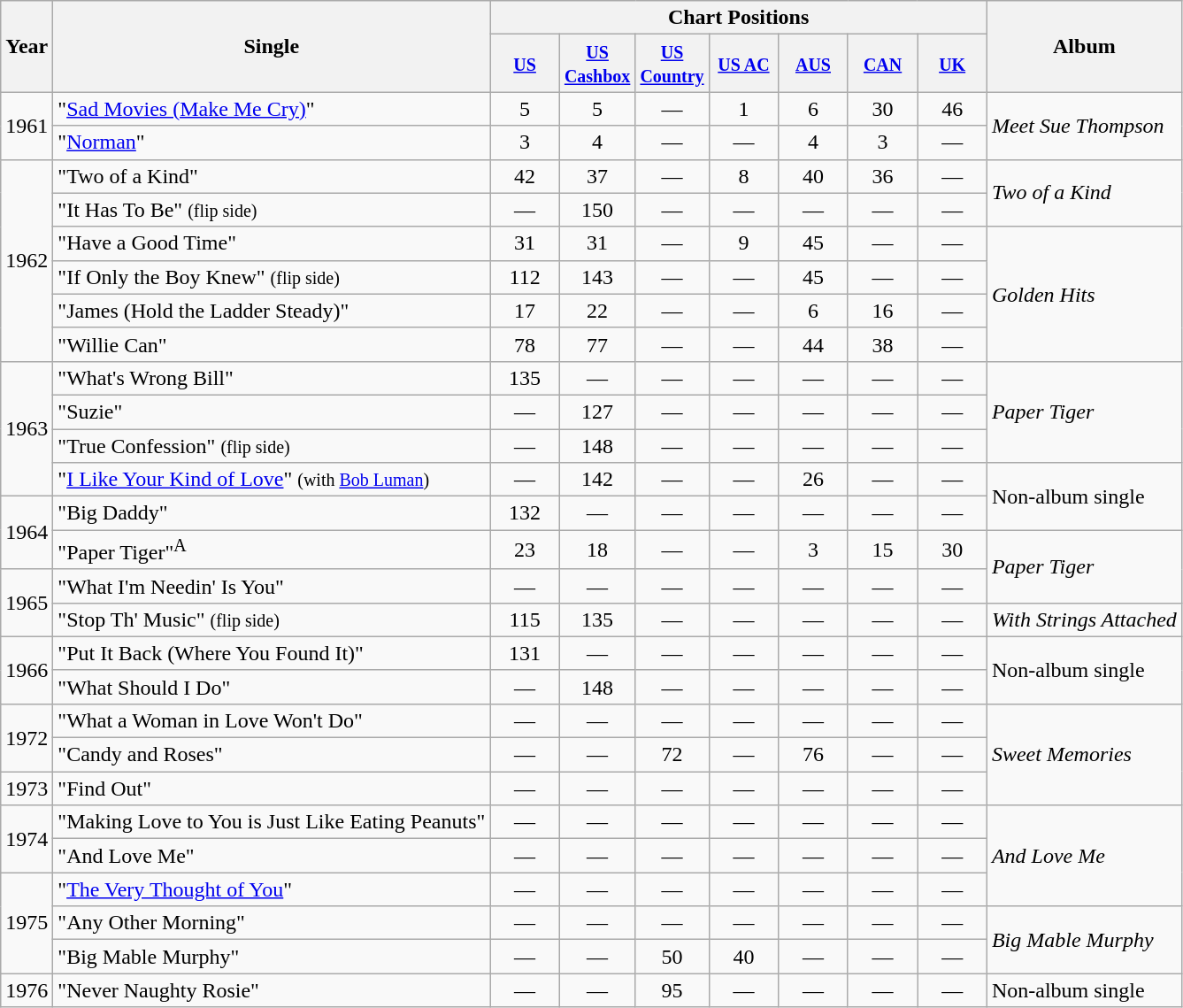<table class="wikitable">
<tr>
<th rowspan="2">Year</th>
<th rowspan="2">Single</th>
<th colspan="7">Chart Positions</th>
<th rowspan="2">Album</th>
</tr>
<tr>
<th style="width:45px;"><small><a href='#'>US</a></small><br></th>
<th style="width:45px;"><small><a href='#'>US<br>Cashbox</a></small></th>
<th style="width:45px;"><small><a href='#'>US Country</a></small></th>
<th style="width:45px;"><small><a href='#'>US AC</a></small></th>
<th style="width:45px;"><small><a href='#'>AUS</a></small></th>
<th style="width:45px;"><small><a href='#'>CAN</a></small></th>
<th style="width:45px;"><small><a href='#'>UK</a></small></th>
</tr>
<tr>
<td rowspan="2">1961</td>
<td>"<a href='#'>Sad Movies (Make Me Cry)</a>"</td>
<td style="text-align:center;">5</td>
<td style="text-align:center;">5</td>
<td style="text-align:center;">—</td>
<td style="text-align:center;">1</td>
<td style="text-align:center;">6</td>
<td style="text-align:center;">30</td>
<td style="text-align:center;">46</td>
<td rowspan="2"><em>Meet Sue Thompson</em></td>
</tr>
<tr>
<td>"<a href='#'>Norman</a>"</td>
<td style="text-align:center;">3</td>
<td style="text-align:center;">4</td>
<td style="text-align:center;">—</td>
<td style="text-align:center;">—</td>
<td style="text-align:center;">4</td>
<td style="text-align:center;">3</td>
<td style="text-align:center;">—</td>
</tr>
<tr>
<td rowspan="6">1962</td>
<td>"Two of a Kind"</td>
<td style="text-align:center;">42</td>
<td style="text-align:center;">37</td>
<td style="text-align:center;">—</td>
<td style="text-align:center;">8</td>
<td style="text-align:center;">40</td>
<td style="text-align:center;">36</td>
<td style="text-align:center;">—</td>
<td rowspan="2"><em>Two of a Kind</em></td>
</tr>
<tr>
<td>"It Has To Be" <small>(flip side)</small></td>
<td style="text-align:center;">—</td>
<td style="text-align:center;">150</td>
<td style="text-align:center;">—</td>
<td style="text-align:center;">—</td>
<td style="text-align:center;">—</td>
<td style="text-align:center;">—</td>
<td style="text-align:center;">—</td>
</tr>
<tr>
<td>"Have a Good Time"</td>
<td style="text-align:center;">31</td>
<td style="text-align:center;">31</td>
<td style="text-align:center;">—</td>
<td style="text-align:center;">9</td>
<td style="text-align:center;">45</td>
<td style="text-align:center;">—</td>
<td style="text-align:center;">—</td>
<td rowspan="4"><em>Golden Hits</em></td>
</tr>
<tr>
<td>"If Only the Boy Knew" <small>(flip side)</small></td>
<td style="text-align:center;">112</td>
<td style="text-align:center;">143</td>
<td style="text-align:center;">—</td>
<td style="text-align:center;">—</td>
<td style="text-align:center;">45</td>
<td style="text-align:center;">—</td>
<td style="text-align:center;">—</td>
</tr>
<tr>
<td>"James (Hold the Ladder Steady)"</td>
<td style="text-align:center;">17</td>
<td style="text-align:center;">22</td>
<td style="text-align:center;">—</td>
<td style="text-align:center;">—</td>
<td style="text-align:center;">6</td>
<td style="text-align:center;">16</td>
<td style="text-align:center;">—</td>
</tr>
<tr>
<td>"Willie Can"</td>
<td style="text-align:center;">78</td>
<td style="text-align:center;">77</td>
<td style="text-align:center;">—</td>
<td style="text-align:center;">—</td>
<td style="text-align:center;">44</td>
<td style="text-align:center;">38</td>
<td style="text-align:center;">—</td>
</tr>
<tr>
<td rowspan="4">1963</td>
<td>"What's Wrong Bill"</td>
<td style="text-align:center;">135</td>
<td style="text-align:center;">—</td>
<td style="text-align:center;">—</td>
<td style="text-align:center;">—</td>
<td style="text-align:center;">—</td>
<td style="text-align:center;">—</td>
<td style="text-align:center;">—</td>
<td rowspan="3"><em>Paper Tiger</em></td>
</tr>
<tr>
<td>"Suzie"</td>
<td style="text-align:center;">—</td>
<td style="text-align:center;">127</td>
<td style="text-align:center;">—</td>
<td style="text-align:center;">—</td>
<td style="text-align:center;">—</td>
<td style="text-align:center;">—</td>
<td style="text-align:center;">—</td>
</tr>
<tr>
<td>"True Confession" <small>(flip side)</small></td>
<td style="text-align:center;">—</td>
<td style="text-align:center;">148</td>
<td style="text-align:center;">—</td>
<td style="text-align:center;">—</td>
<td style="text-align:center;">—</td>
<td style="text-align:center;">—</td>
<td style="text-align:center;">—</td>
</tr>
<tr>
<td>"<a href='#'>I Like Your Kind of Love</a>" <small>(with <a href='#'>Bob Luman</a>)</small></td>
<td style="text-align:center;">—</td>
<td style="text-align:center;">142</td>
<td style="text-align:center;">—</td>
<td style="text-align:center;">—</td>
<td style="text-align:center;">26</td>
<td style="text-align:center;">—</td>
<td style="text-align:center;">—</td>
<td rowspan="2">Non-album single</td>
</tr>
<tr>
<td rowspan="2">1964</td>
<td>"Big Daddy"</td>
<td style="text-align:center;">132</td>
<td style="text-align:center;">—</td>
<td style="text-align:center;">—</td>
<td style="text-align:center;">—</td>
<td style="text-align:center;">—</td>
<td style="text-align:center;">—</td>
<td style="text-align:center;">—</td>
</tr>
<tr>
<td>"Paper Tiger"<sup>A</sup></td>
<td style="text-align:center;">23</td>
<td style="text-align:center;">18</td>
<td style="text-align:center;">—</td>
<td style="text-align:center;">—</td>
<td style="text-align:center;">3</td>
<td style="text-align:center;">15</td>
<td style="text-align:center;">30</td>
<td rowspan="2"><em>Paper Tiger</em></td>
</tr>
<tr>
<td rowspan="2">1965</td>
<td>"What I'm Needin' Is You"</td>
<td style="text-align:center;">—</td>
<td style="text-align:center;">—</td>
<td style="text-align:center;">—</td>
<td style="text-align:center;">—</td>
<td style="text-align:center;">—</td>
<td style="text-align:center;">—</td>
<td style="text-align:center;">—</td>
</tr>
<tr>
<td>"Stop Th' Music" <small>(flip side)</small></td>
<td style="text-align:center;">115</td>
<td style="text-align:center;">135</td>
<td style="text-align:center;">—</td>
<td style="text-align:center;">—</td>
<td style="text-align:center;">—</td>
<td style="text-align:center;">—</td>
<td style="text-align:center;">—</td>
<td><em>With Strings Attached</em></td>
</tr>
<tr>
<td rowspan="2">1966</td>
<td>"Put It Back (Where You Found It)"</td>
<td style="text-align:center;">131</td>
<td style="text-align:center;">—</td>
<td style="text-align:center;">—</td>
<td style="text-align:center;">—</td>
<td style="text-align:center;">—</td>
<td style="text-align:center;">—</td>
<td style="text-align:center;">—</td>
<td rowspan="2">Non-album single</td>
</tr>
<tr>
<td>"What Should I Do"</td>
<td style="text-align:center;">—</td>
<td style="text-align:center;">148</td>
<td style="text-align:center;">—</td>
<td style="text-align:center;">—</td>
<td style="text-align:center;">—</td>
<td style="text-align:center;">—</td>
<td style="text-align:center;">—</td>
</tr>
<tr>
<td rowspan="2">1972</td>
<td>"What a Woman in Love Won't Do"</td>
<td style="text-align:center;">—</td>
<td style="text-align:center;">—</td>
<td style="text-align:center;">—</td>
<td style="text-align:center;">—</td>
<td style="text-align:center;">—</td>
<td style="text-align:center;">—</td>
<td style="text-align:center;">—</td>
<td rowspan="3"><em>Sweet Memories</em></td>
</tr>
<tr>
<td>"Candy and Roses"</td>
<td style="text-align:center;">—</td>
<td style="text-align:center;">—</td>
<td style="text-align:center;">72</td>
<td style="text-align:center;">—</td>
<td style="text-align:center;">76</td>
<td style="text-align:center;">—</td>
<td style="text-align:center;">—</td>
</tr>
<tr>
<td>1973</td>
<td>"Find Out"</td>
<td style="text-align:center;">—</td>
<td style="text-align:center;">—</td>
<td style="text-align:center;">—</td>
<td style="text-align:center;">—</td>
<td style="text-align:center;">—</td>
<td style="text-align:center;">—</td>
<td style="text-align:center;">—</td>
</tr>
<tr>
<td rowspan="2">1974</td>
<td>"Making Love to You is Just Like Eating Peanuts"</td>
<td style="text-align:center;">—</td>
<td style="text-align:center;">—</td>
<td style="text-align:center;">—</td>
<td style="text-align:center;">—</td>
<td style="text-align:center;">—</td>
<td style="text-align:center;">—</td>
<td style="text-align:center;">—</td>
<td rowspan="3"><em>And Love Me</em></td>
</tr>
<tr>
<td>"And Love Me"</td>
<td style="text-align:center;">—</td>
<td style="text-align:center;">—</td>
<td style="text-align:center;">—</td>
<td style="text-align:center;">—</td>
<td style="text-align:center;">—</td>
<td style="text-align:center;">—</td>
<td style="text-align:center;">—</td>
</tr>
<tr>
<td rowspan="3">1975</td>
<td>"<a href='#'>The Very Thought of You</a>"</td>
<td style="text-align:center;">—</td>
<td style="text-align:center;">—</td>
<td style="text-align:center;">—</td>
<td style="text-align:center;">—</td>
<td style="text-align:center;">—</td>
<td style="text-align:center;">—</td>
<td style="text-align:center;">—</td>
</tr>
<tr>
<td>"Any Other Morning"</td>
<td style="text-align:center;">—</td>
<td style="text-align:center;">—</td>
<td style="text-align:center;">—</td>
<td style="text-align:center;">—</td>
<td style="text-align:center;">—</td>
<td style="text-align:center;">—</td>
<td style="text-align:center;">—</td>
<td rowspan="2"><em>Big Mable Murphy</em></td>
</tr>
<tr>
<td>"Big Mable Murphy"</td>
<td style="text-align:center;">—</td>
<td style="text-align:center;">—</td>
<td style="text-align:center;">50</td>
<td style="text-align:center;">40</td>
<td style="text-align:center;">—</td>
<td style="text-align:center;">—</td>
<td style="text-align:center;">—</td>
</tr>
<tr>
<td>1976</td>
<td>"Never Naughty Rosie"</td>
<td style="text-align:center;">—</td>
<td style="text-align:center;">—</td>
<td style="text-align:center;">95</td>
<td style="text-align:center;">—</td>
<td style="text-align:center;">—</td>
<td style="text-align:center;">—</td>
<td style="text-align:center;">—</td>
<td>Non-album single</td>
</tr>
</table>
